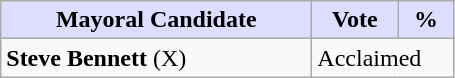<table class="wikitable">
<tr>
<th style="background:#ddf; width:200px;">Mayoral Candidate</th>
<th style="background:#ddf; width:50px;">Vote</th>
<th style="background:#ddf; width:30px;">%</th>
</tr>
<tr>
<td><strong>Steve Bennett</strong> (X)</td>
<td colspan="2">Acclaimed</td>
</tr>
</table>
